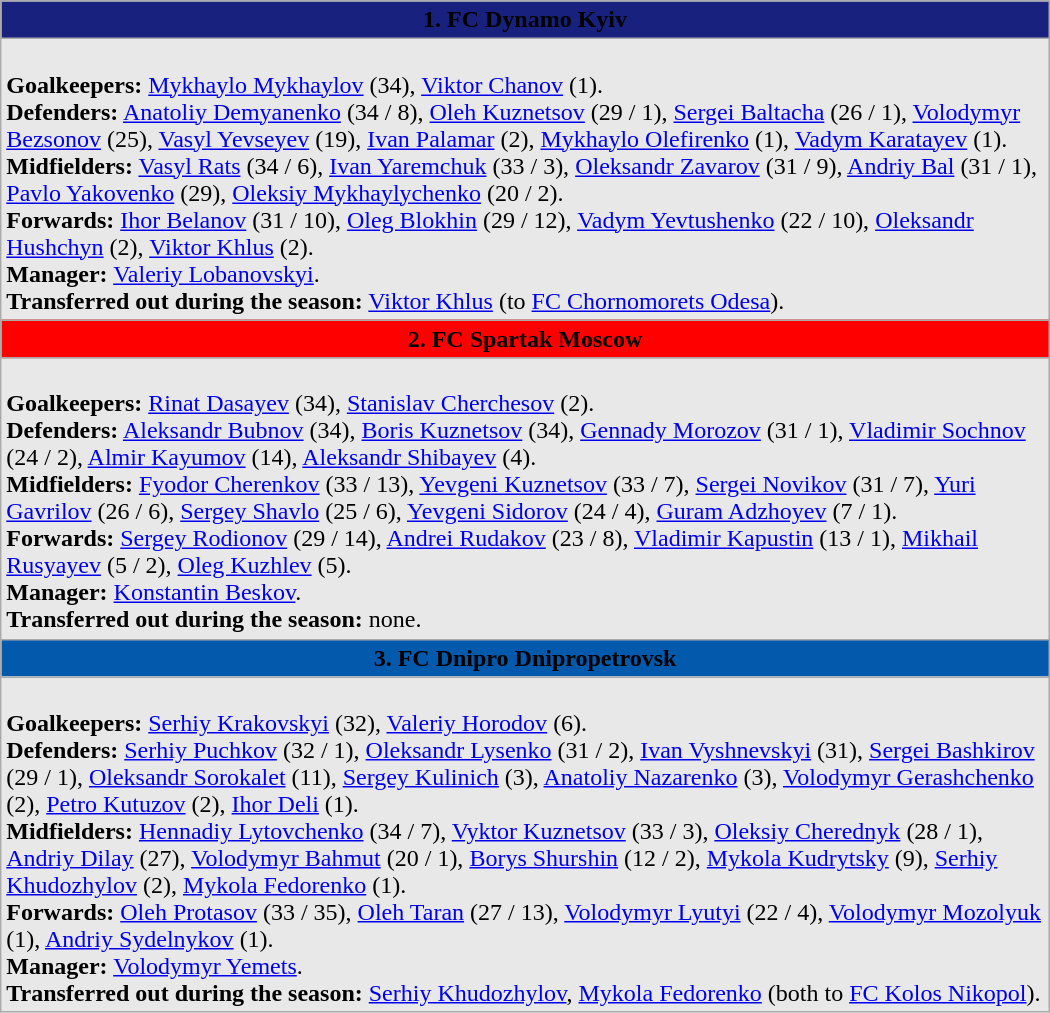<table class="wikitable" Width="700">
<tr bgcolor="#19217F">
<td align="center" width="700"><span> <strong>1. FC Dynamo Kyiv</strong> </span></td>
</tr>
<tr bgcolor="#E8E8E8">
<td align="left" width="700"><br><strong>Goalkeepers:</strong> <a href='#'>Mykhaylo Mykhaylov</a> (34), <a href='#'>Viktor Chanov</a> (1).<br>
<strong>Defenders:</strong> <a href='#'>Anatoliy Demyanenko</a> (34 / 8), <a href='#'>Oleh Kuznetsov</a> (29 / 1), <a href='#'>Sergei Baltacha</a> (26 / 1), <a href='#'>Volodymyr Bezsonov</a> (25), <a href='#'>Vasyl Yevseyev</a> (19), <a href='#'>Ivan Palamar</a> (2), <a href='#'>Mykhaylo Olefirenko</a> (1), <a href='#'>Vadym Karatayev</a> (1).<br>
<strong>Midfielders:</strong> <a href='#'>Vasyl Rats</a> (34 / 6), <a href='#'>Ivan Yaremchuk</a> (33 / 3), <a href='#'>Oleksandr Zavarov</a> (31 / 9), <a href='#'>Andriy Bal</a> (31 / 1), <a href='#'>Pavlo Yakovenko</a> (29), <a href='#'>Oleksiy Mykhaylychenko</a> (20 / 2).<br>
<strong>Forwards:</strong> <a href='#'>Ihor Belanov</a> (31 / 10), <a href='#'>Oleg Blokhin</a> (29 / 12), <a href='#'>Vadym Yevtushenko</a> (22 / 10), <a href='#'>Oleksandr Hushchyn</a> (2), <a href='#'>Viktor Khlus</a> (2).<br><strong>Manager:</strong> <a href='#'>Valeriy Lobanovskyi</a>.<br><strong>Transferred out during the season:</strong> <a href='#'>Viktor Khlus</a> (to <a href='#'>FC Chornomorets Odesa</a>).</td>
</tr>
<tr bgcolor="#FF0000">
<td align="center" width="700"><span> <strong>2. FC Spartak Moscow</strong> </span></td>
</tr>
<tr bgcolor="#E8E8E8">
<td align="left" width="700"><br><strong>Goalkeepers:</strong> <a href='#'>Rinat Dasayev</a> (34), <a href='#'>Stanislav Cherchesov</a> (2).<br>
<strong>Defenders:</strong> <a href='#'>Aleksandr Bubnov</a> (34), <a href='#'>Boris Kuznetsov</a> (34), <a href='#'>Gennady Morozov</a> (31 / 1), <a href='#'>Vladimir Sochnov</a> (24 / 2), <a href='#'>Almir Kayumov</a> (14), <a href='#'>Aleksandr Shibayev</a> (4).<br>
<strong>Midfielders:</strong> <a href='#'>Fyodor Cherenkov</a> (33 / 13), <a href='#'>Yevgeni Kuznetsov</a> (33 / 7), <a href='#'>Sergei Novikov</a> (31 / 7), <a href='#'>Yuri Gavrilov</a> (26 / 6), <a href='#'>Sergey Shavlo</a> (25 / 6), <a href='#'>Yevgeni Sidorov</a> (24 / 4), <a href='#'>Guram Adzhoyev</a> (7 / 1).<br>
<strong>Forwards:</strong> <a href='#'>Sergey Rodionov</a> (29 / 14), <a href='#'>Andrei Rudakov</a> (23 / 8), <a href='#'>Vladimir Kapustin</a> (13 / 1), <a href='#'>Mikhail Rusyayev</a> (5 / 2), <a href='#'>Oleg Kuzhlev</a> (5).<br><strong>Manager:</strong> <a href='#'>Konstantin Beskov</a>.<br><strong>Transferred out during the season:</strong> none.</td>
</tr>
<tr bgcolor="#0359ac">
<td align="center" width="700"><span> <strong>3. FC Dnipro Dnipropetrovsk</strong> </span></td>
</tr>
<tr bgcolor="#E8E8E8">
<td align="left" width="700"><br><strong>Goalkeepers:</strong> <a href='#'>Serhiy Krakovskyi</a> (32), <a href='#'>Valeriy Horodov</a> (6).<br>
<strong>Defenders:</strong> <a href='#'>Serhiy Puchkov</a> (32 / 1), <a href='#'>Oleksandr Lysenko</a> (31 / 2), <a href='#'>Ivan Vyshnevskyi</a> (31), <a href='#'>Sergei Bashkirov</a> (29 / 1), <a href='#'>Oleksandr Sorokalet</a> (11), <a href='#'>Sergey Kulinich</a> (3), <a href='#'>Anatoliy Nazarenko</a> (3), <a href='#'>Volodymyr Gerashchenko</a> (2), <a href='#'>Petro Kutuzov</a> (2), <a href='#'>Ihor Deli</a> (1).<br>
<strong>Midfielders:</strong> <a href='#'>Hennadiy Lytovchenko</a> (34 / 7), <a href='#'>Vyktor Kuznetsov</a> (33 / 3), <a href='#'>Oleksiy Cherednyk</a> (28 / 1), <a href='#'>Andriy Dilay</a> (27), <a href='#'>Volodymyr Bahmut</a> (20 / 1), <a href='#'>Borys Shurshin</a> (12 / 2), <a href='#'>Mykola Kudrytsky</a> (9), <a href='#'>Serhiy Khudozhylov</a> (2), <a href='#'>Mykola Fedorenko</a> (1).<br>
<strong>Forwards:</strong> <a href='#'>Oleh Protasov</a> (33 / 35), <a href='#'>Oleh Taran</a> (27 / 13), <a href='#'>Volodymyr Lyutyi</a> (22 / 4), <a href='#'>Volodymyr Mozolyuk</a> (1), <a href='#'>Andriy Sydelnykov</a> (1).<br><strong>Manager:</strong> <a href='#'>Volodymyr Yemets</a>.<br><strong>Transferred out during the season:</strong> <a href='#'>Serhiy Khudozhylov</a>, <a href='#'>Mykola Fedorenko</a> (both to <a href='#'>FC Kolos Nikopol</a>).</td>
</tr>
</table>
